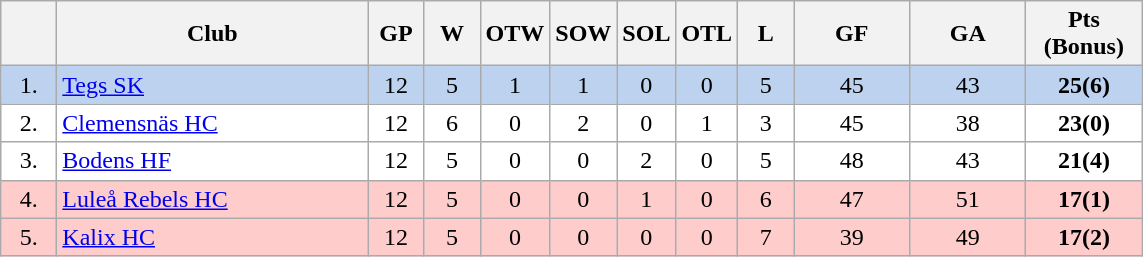<table class="wikitable">
<tr>
<th width="30"></th>
<th width="200">Club</th>
<th width="30">GP</th>
<th width="30">W</th>
<th width="30">OTW</th>
<th width="30">SOW</th>
<th width="30">SOL</th>
<th width="30">OTL</th>
<th width="30">L</th>
<th width="70">GF</th>
<th width="70">GA</th>
<th width="70">Pts (Bonus)</th>
</tr>
<tr bgcolor="#BCD2EE" align="center">
<td>1.</td>
<td align="left"><a href='#'>Tegs SK</a></td>
<td>12</td>
<td>5</td>
<td>1</td>
<td>1</td>
<td>0</td>
<td>0</td>
<td>5</td>
<td>45</td>
<td>43</td>
<td><strong>25(6)</strong></td>
</tr>
<tr bgcolor="#FFFFFF" align="center">
<td>2.</td>
<td align="left"><a href='#'>Clemensnäs HC</a></td>
<td>12</td>
<td>6</td>
<td>0</td>
<td>2</td>
<td>0</td>
<td>1</td>
<td>3</td>
<td>45</td>
<td>38</td>
<td><strong>23(0)</strong></td>
</tr>
<tr bgcolor="#FFFFFF" align="center">
<td>3.</td>
<td align="left"><a href='#'>Bodens HF</a></td>
<td>12</td>
<td>5</td>
<td>0</td>
<td>0</td>
<td>2</td>
<td>0</td>
<td>5</td>
<td>48</td>
<td>43</td>
<td><strong>21(4)</strong></td>
</tr>
<tr bgcolor="#FFCCCC" align="center">
<td>4.</td>
<td align="left"><a href='#'>Luleå Rebels HC</a></td>
<td>12</td>
<td>5</td>
<td>0</td>
<td>0</td>
<td>1</td>
<td>0</td>
<td>6</td>
<td>47</td>
<td>51</td>
<td><strong>17(1)</strong></td>
</tr>
<tr bgcolor="#FFCCCC" align="center">
<td>5.</td>
<td align="left"><a href='#'>Kalix HC</a></td>
<td>12</td>
<td>5</td>
<td>0</td>
<td>0</td>
<td>0</td>
<td>0</td>
<td>7</td>
<td>39</td>
<td>49</td>
<td><strong>17(2)</strong></td>
</tr>
</table>
